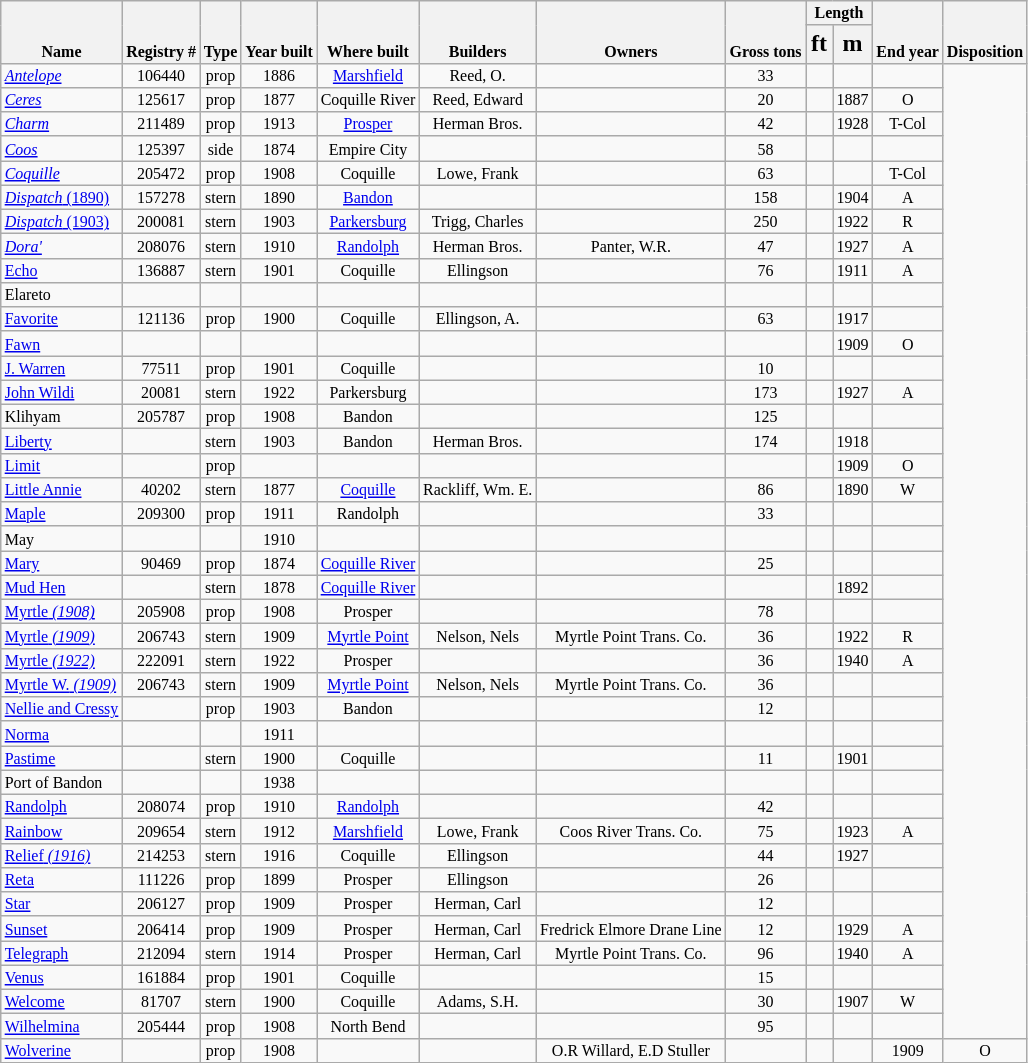<table class="wikitable collapsible sortable">
<tr valign=bottom style="font-size:8pt">
<th rowspan=2>Name</th>
<th rowspan=2>Registry #</th>
<th rowspan=2>Type</th>
<th rowspan=2>Year built</th>
<th rowspan=2>Where built</th>
<th rowspan=2>Builders</th>
<th rowspan=2>Owners</th>
<th rowspan=2>Gross tons</th>
<th colspan=2>Length</th>
<th rowspan=2>End year</th>
<th rowspan=2>Disposition</th>
</tr>
<tr>
<th>ft</th>
<th>m<br></th>
</tr>
<tr align=center valign=top style="font-size:8pt">
<td align=left><a href='#'><em>Antelope</em></a></td>
<td>106440</td>
<td>prop</td>
<td>1886</td>
<td><a href='#'>Marshfield</a></td>
<td>Reed, O.</td>
<td></td>
<td>33</td>
<td></td>
<td></td>
<td><br></td>
</tr>
<tr align=center valign=top style="font-size:8pt">
<td align=left><a href='#'><em>Ceres</em></a></td>
<td>125617</td>
<td>prop</td>
<td>1877</td>
<td>Coquille River</td>
<td>Reed, Edward</td>
<td></td>
<td>20</td>
<td></td>
<td>1887</td>
<td>O<br></td>
</tr>
<tr align=center valign=top style="font-size:8pt">
<td align=left><a href='#'><em>Charm</em></a></td>
<td>211489</td>
<td>prop</td>
<td>1913</td>
<td><a href='#'>Prosper</a></td>
<td>Herman Bros.</td>
<td></td>
<td>42</td>
<td></td>
<td>1928</td>
<td>T-Col<br></td>
</tr>
<tr align=center valign=top style="font-size:8pt">
<td align=left><a href='#'><em>Coos</em></a></td>
<td>125397</td>
<td>side</td>
<td>1874</td>
<td>Empire City</td>
<td></td>
<td></td>
<td>58</td>
<td></td>
<td></td>
<td><br></td>
</tr>
<tr align=center valign=top style="font-size:8pt">
<td align=left><a href='#'><em>Coquille</em></a></td>
<td>205472</td>
<td>prop</td>
<td>1908</td>
<td>Coquille</td>
<td>Lowe, Frank</td>
<td></td>
<td>63</td>
<td></td>
<td></td>
<td>T-Col<br></td>
</tr>
<tr align=center valign=top style="font-size:8pt">
<td align=left><a href='#'><em>Dispatch</em> (1890)</a></td>
<td>157278</td>
<td>stern</td>
<td>1890</td>
<td><a href='#'>Bandon</a></td>
<td></td>
<td></td>
<td>158</td>
<td></td>
<td>1904</td>
<td>A<br></td>
</tr>
<tr align=center valign=top style="font-size:8pt">
<td align=left><a href='#'><em>Dispatch</em> (1903)</a></td>
<td>200081</td>
<td>stern</td>
<td>1903</td>
<td><a href='#'>Parkersburg</a></td>
<td>Trigg, Charles</td>
<td></td>
<td>250</td>
<td></td>
<td>1922</td>
<td>R<br></td>
</tr>
<tr align=center valign=top style="font-size:8pt">
<td align=left><a href='#'><em>Dora'</a></td>
<td>208076</td>
<td>stern</td>
<td>1910</td>
<td><a href='#'>Randolph</a></td>
<td>Herman Bros.</td>
<td>Panter, W.R.</td>
<td>47</td>
<td></td>
<td>1927</td>
<td>A<br></td>
</tr>
<tr align=center valign=top style="font-size:8pt">
<td align=left><a href='#'></em>Echo<em></a></td>
<td>136887</td>
<td>stern</td>
<td>1901</td>
<td>Coquille</td>
<td>Ellingson</td>
<td></td>
<td>76</td>
<td></td>
<td>1911</td>
<td>A<br></td>
</tr>
<tr align=center valign=top style="font-size:8pt">
<td align=left></em>Elareto<em></td>
<td></td>
<td></td>
<td></td>
<td></td>
<td></td>
<td></td>
<td></td>
<td></td>
<td></td>
<td><br></td>
</tr>
<tr align=center valign=top style="font-size:8pt">
<td align=left></em><a href='#'>Favorite</a><em></td>
<td>121136</td>
<td>prop</td>
<td>1900</td>
<td>Coquille</td>
<td>Ellingson, A.</td>
<td></td>
<td>63</td>
<td></td>
<td>1917</td>
<td><br></td>
</tr>
<tr align=center valign=top style="font-size:8pt">
<td align=left><a href='#'></em>Fawn<em></a></td>
<td></td>
<td></td>
<td></td>
<td></td>
<td></td>
<td></td>
<td></td>
<td></td>
<td>1909</td>
<td>O<br></td>
</tr>
<tr align=center valign=top style="font-size:8pt">
<td align=left></em><a href='#'>J. Warren</a><em></td>
<td>77511</td>
<td>prop</td>
<td>1901</td>
<td>Coquille</td>
<td></td>
<td></td>
<td>10</td>
<td></td>
<td></td>
<td><br></td>
</tr>
<tr align=center valign=top style="font-size:8pt">
<td align=left><a href='#'></em>John Wildi<em></a></td>
<td>20081</td>
<td>stern</td>
<td>1922</td>
<td>Parkersburg</td>
<td></td>
<td></td>
<td>173</td>
<td></td>
<td>1927</td>
<td>A<br></td>
</tr>
<tr align=center valign=top style="font-size:8pt">
<td align=left></em>Klihyam<em></td>
<td>205787</td>
<td>prop</td>
<td>1908</td>
<td>Bandon</td>
<td></td>
<td></td>
<td>125</td>
<td></td>
<td></td>
<td><br></td>
</tr>
<tr align=center valign=top style="font-size:8pt">
<td align=left><a href='#'></em>Liberty<em></a></td>
<td></td>
<td>stern</td>
<td>1903</td>
<td>Bandon</td>
<td>Herman Bros.</td>
<td></td>
<td>174</td>
<td></td>
<td>1918</td>
<td><br></td>
</tr>
<tr align=center valign=top style="font-size:8pt">
<td align=left><a href='#'></em>Limit<em></a></td>
<td></td>
<td>prop</td>
<td></td>
<td></td>
<td></td>
<td></td>
<td></td>
<td></td>
<td>1909</td>
<td>O<br></td>
</tr>
<tr align=center valign=top style="font-size:8pt">
<td align=left><a href='#'></em>Little Annie<em></a></td>
<td>40202</td>
<td>stern</td>
<td>1877</td>
<td><a href='#'>Coquille</a></td>
<td>Rackliff, Wm. E.</td>
<td></td>
<td>86</td>
<td></td>
<td>1890</td>
<td>W<br></td>
</tr>
<tr align=center valign=top style="font-size:8pt">
<td align=left><a href='#'></em>Maple<em></a></td>
<td>209300</td>
<td>prop</td>
<td>1911</td>
<td>Randolph</td>
<td></td>
<td></td>
<td>33</td>
<td></td>
<td></td>
<td><br></td>
</tr>
<tr align=center valign=top style="font-size:8pt">
<td align=left></em>May<em></td>
<td></td>
<td></td>
<td>1910</td>
<td></td>
<td></td>
<td></td>
<td></td>
<td></td>
<td></td>
<td><br></td>
</tr>
<tr align=center valign=top style="font-size:8pt">
<td align=left><a href='#'></em>Mary<em></a></td>
<td>90469</td>
<td>prop</td>
<td>1874</td>
<td><a href='#'>Coquille River</a></td>
<td></td>
<td></td>
<td>25</td>
<td></td>
<td></td>
<td><br></td>
</tr>
<tr align=center valign=top style="font-size:8pt">
<td align=left><a href='#'></em>Mud Hen<em></a></td>
<td></td>
<td>stern</td>
<td>1878</td>
<td><a href='#'>Coquille River</a></td>
<td></td>
<td></td>
<td></td>
<td></td>
<td>1892</td>
<td><br></td>
</tr>
<tr align=center valign=top style="font-size:8pt">
<td align=left><a href='#'></em>Myrtle<em> (1908)</a></td>
<td>205908</td>
<td>prop</td>
<td>1908</td>
<td>Prosper</td>
<td></td>
<td></td>
<td>78</td>
<td></td>
<td></td>
<td><br></td>
</tr>
<tr align=center valign=top style="font-size:8pt">
<td align=left><a href='#'></em>Myrtle<em> (1909)</a></td>
<td>206743</td>
<td>stern</td>
<td>1909</td>
<td><a href='#'>Myrtle Point</a></td>
<td>Nelson, Nels</td>
<td>Myrtle Point Trans. Co.</td>
<td>36</td>
<td></td>
<td>1922</td>
<td>R<br></td>
</tr>
<tr align=center valign=top style="font-size:8pt">
<td align=left><a href='#'></em>Myrtle<em> (1922)</a></td>
<td>222091</td>
<td>stern</td>
<td>1922</td>
<td>Prosper</td>
<td></td>
<td></td>
<td>36</td>
<td></td>
<td>1940</td>
<td>A<br></td>
</tr>
<tr align=center valign=top style="font-size:8pt">
<td align=left><a href='#'></em>Myrtle W.<em> (1909)</a></td>
<td>206743</td>
<td>stern</td>
<td>1909</td>
<td><a href='#'>Myrtle Point</a></td>
<td>Nelson, Nels</td>
<td>Myrtle Point Trans. Co.</td>
<td>36</td>
<td></td>
<td></td>
<td><br></td>
</tr>
<tr align=center valign=top style="font-size:8pt">
<td align=left></em><a href='#'>Nellie and Cressy</a><em></td>
<td></td>
<td>prop</td>
<td>1903</td>
<td>Bandon</td>
<td></td>
<td></td>
<td>12</td>
<td></td>
<td></td>
<td><br></td>
</tr>
<tr align=center valign=top style="font-size:8pt">
<td align=left><a href='#'></em>Norma<em></a></td>
<td></td>
<td></td>
<td>1911</td>
<td></td>
<td></td>
<td></td>
<td></td>
<td></td>
<td></td>
<td><br></td>
</tr>
<tr align=center valign=top style="font-size:8pt">
<td align=left><a href='#'></em>Pastime<em></a></td>
<td></td>
<td>stern</td>
<td>1900</td>
<td>Coquille</td>
<td></td>
<td></td>
<td>11</td>
<td></td>
<td>1901</td>
<td><br></td>
</tr>
<tr align=center valign=top style="font-size:8pt">
<td align=left></em>Port of Bandon<em></td>
<td></td>
<td></td>
<td>1938</td>
<td></td>
<td></td>
<td></td>
<td></td>
<td></td>
<td></td>
<td><br></td>
</tr>
<tr align=center valign=top style="font-size:8pt">
<td align=left><a href='#'></em>Randolph<em></a></td>
<td>208074</td>
<td>prop</td>
<td>1910</td>
<td><a href='#'>Randolph</a></td>
<td></td>
<td></td>
<td>42</td>
<td></td>
<td></td>
<td><br></td>
</tr>
<tr align=center valign=top style="font-size:8pt">
<td align=left><a href='#'></em>Rainbow<em></a></td>
<td>209654</td>
<td>stern</td>
<td>1912</td>
<td><a href='#'>Marshfield</a></td>
<td>Lowe, Frank</td>
<td>Coos River Trans. Co.</td>
<td>75</td>
<td></td>
<td>1923</td>
<td>A<br></td>
</tr>
<tr align=center valign=top style="font-size:8pt">
<td align=left><a href='#'></em>Relief<em> (1916)</a></td>
<td>214253</td>
<td>stern</td>
<td>1916</td>
<td>Coquille</td>
<td>Ellingson</td>
<td></td>
<td>44</td>
<td></td>
<td>1927</td>
<td><br></td>
</tr>
<tr align=center valign=top style="font-size:8pt">
<td align=left><a href='#'></em>Reta<em></a></td>
<td>111226</td>
<td>prop</td>
<td>1899</td>
<td>Prosper</td>
<td>Ellingson</td>
<td></td>
<td>26</td>
<td></td>
<td></td>
<td><br></td>
</tr>
<tr align=center valign=top style="font-size:8pt">
<td align=left><a href='#'></em>Star<em></a></td>
<td>206127</td>
<td>prop</td>
<td>1909</td>
<td>Prosper</td>
<td>Herman, Carl</td>
<td></td>
<td>12</td>
<td></td>
<td></td>
<td><br></td>
</tr>
<tr align=center valign=top style="font-size:8pt">
<td align=left><a href='#'></em>Sunset<em></a></td>
<td>206414</td>
<td>prop</td>
<td>1909</td>
<td>Prosper</td>
<td>Herman, Carl</td>
<td>Fredrick Elmore Drane Line</td>
<td>12</td>
<td></td>
<td>1929</td>
<td>A<br></td>
</tr>
<tr align=center valign=top style="font-size:8pt">
<td align=left><a href='#'></em>Telegraph<em></a></td>
<td>212094</td>
<td>stern</td>
<td>1914</td>
<td>Prosper</td>
<td>Herman, Carl</td>
<td>Myrtle Point Trans. Co.</td>
<td>96</td>
<td></td>
<td>1940</td>
<td>A<br></td>
</tr>
<tr align=center valign=top style="font-size:8pt">
<td align=left><a href='#'></em>Venus<em></a></td>
<td>161884</td>
<td>prop</td>
<td>1901</td>
<td>Coquille</td>
<td></td>
<td></td>
<td>15</td>
<td></td>
<td></td>
<td><br></td>
</tr>
<tr align=center valign=top style="font-size:8pt">
<td align=left><a href='#'></em>Welcome<em></a></td>
<td>81707</td>
<td>stern</td>
<td>1900</td>
<td>Coquille</td>
<td>Adams, S.H.</td>
<td></td>
<td>30</td>
<td></td>
<td>1907</td>
<td>W<br></td>
</tr>
<tr align=center valign=top style="font-size:8pt">
<td align=left><a href='#'></em>Wilhelmina<em></a></td>
<td>205444</td>
<td>prop</td>
<td>1908</td>
<td>North Bend</td>
<td></td>
<td></td>
<td>95</td>
<td></td>
<td></td>
<td><br></td>
</tr>
<tr align=center valign=top style="font-size:8pt">
<td align=left><a href='#'></em>Wolverine<em></a></td>
<td></td>
<td>prop</td>
<td>1908</td>
<td></td>
<td></td>
<td>O.R Willard, E.D Stuller</td>
<td></td>
<td></td>
<td></td>
<td>1909</td>
<td>O</td>
</tr>
</table>
